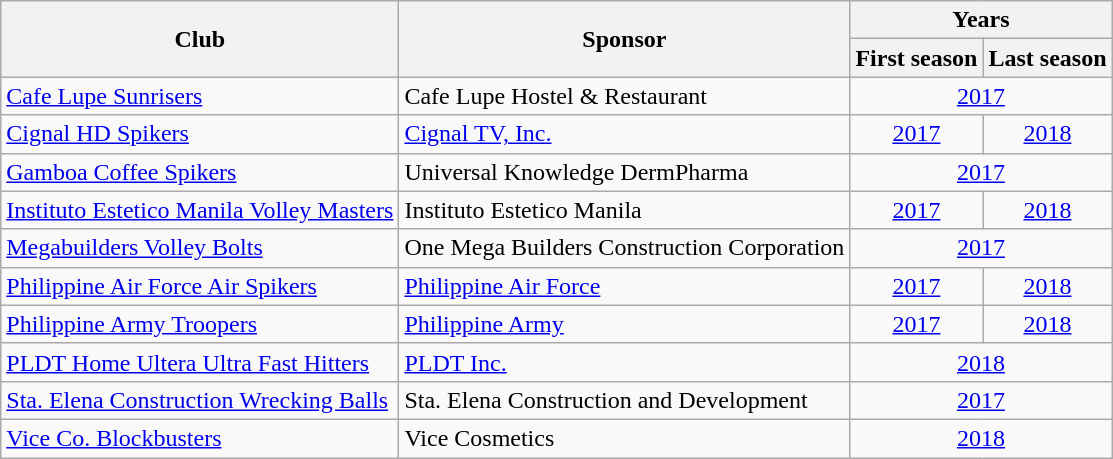<table class="wikitable sortable">
<tr>
<th rowspan="2">Club</th>
<th rowspan="2">Sponsor</th>
<th colspan="2">Years</th>
</tr>
<tr>
<th>First season</th>
<th>Last season</th>
</tr>
<tr>
<td><a href='#'>Cafe Lupe Sunrisers</a></td>
<td>Cafe Lupe Hostel & Restaurant</td>
<td style="text-align:center" colspan="2"><a href='#'>2017</a></td>
</tr>
<tr>
<td><a href='#'>Cignal HD Spikers</a></td>
<td><a href='#'>Cignal TV, Inc.</a></td>
<td style="text-align:center"><a href='#'>2017</a></td>
<td style="text-align:center"><a href='#'>2018</a></td>
</tr>
<tr>
<td><a href='#'>Gamboa Coffee Spikers</a></td>
<td>Universal Knowledge DermPharma</td>
<td style="text-align:center" colspan="2"><a href='#'>2017</a></td>
</tr>
<tr>
<td><a href='#'>Instituto Estetico Manila Volley Masters</a></td>
<td>Instituto Estetico Manila</td>
<td style="text-align:center"><a href='#'>2017</a></td>
<td style="text-align:center"><a href='#'>2018</a></td>
</tr>
<tr>
<td><a href='#'>Megabuilders Volley Bolts</a></td>
<td>One Mega Builders Construction Corporation</td>
<td style="text-align:center" colspan="2"><a href='#'>2017</a></td>
</tr>
<tr>
<td><a href='#'>Philippine Air Force Air Spikers</a></td>
<td><a href='#'>Philippine Air Force</a></td>
<td style="text-align:center"><a href='#'>2017</a></td>
<td style="text-align:center"><a href='#'>2018</a></td>
</tr>
<tr>
<td><a href='#'>Philippine Army Troopers</a></td>
<td><a href='#'>Philippine Army</a></td>
<td style="text-align:center"><a href='#'>2017</a></td>
<td style="text-align:center"><a href='#'>2018</a></td>
</tr>
<tr>
<td><a href='#'>PLDT Home Ultera Ultra Fast Hitters</a></td>
<td><a href='#'>PLDT Inc.</a></td>
<td style="text-align:center" colspan="2"><a href='#'>2018</a></td>
</tr>
<tr>
<td><a href='#'>Sta. Elena Construction Wrecking Balls</a></td>
<td>Sta. Elena Construction and Development</td>
<td style="text-align:center" colspan="2"><a href='#'>2017</a></td>
</tr>
<tr>
<td><a href='#'>Vice Co. Blockbusters</a></td>
<td>Vice Cosmetics</td>
<td style="text-align:center" colspan="2"><a href='#'>2018</a></td>
</tr>
</table>
